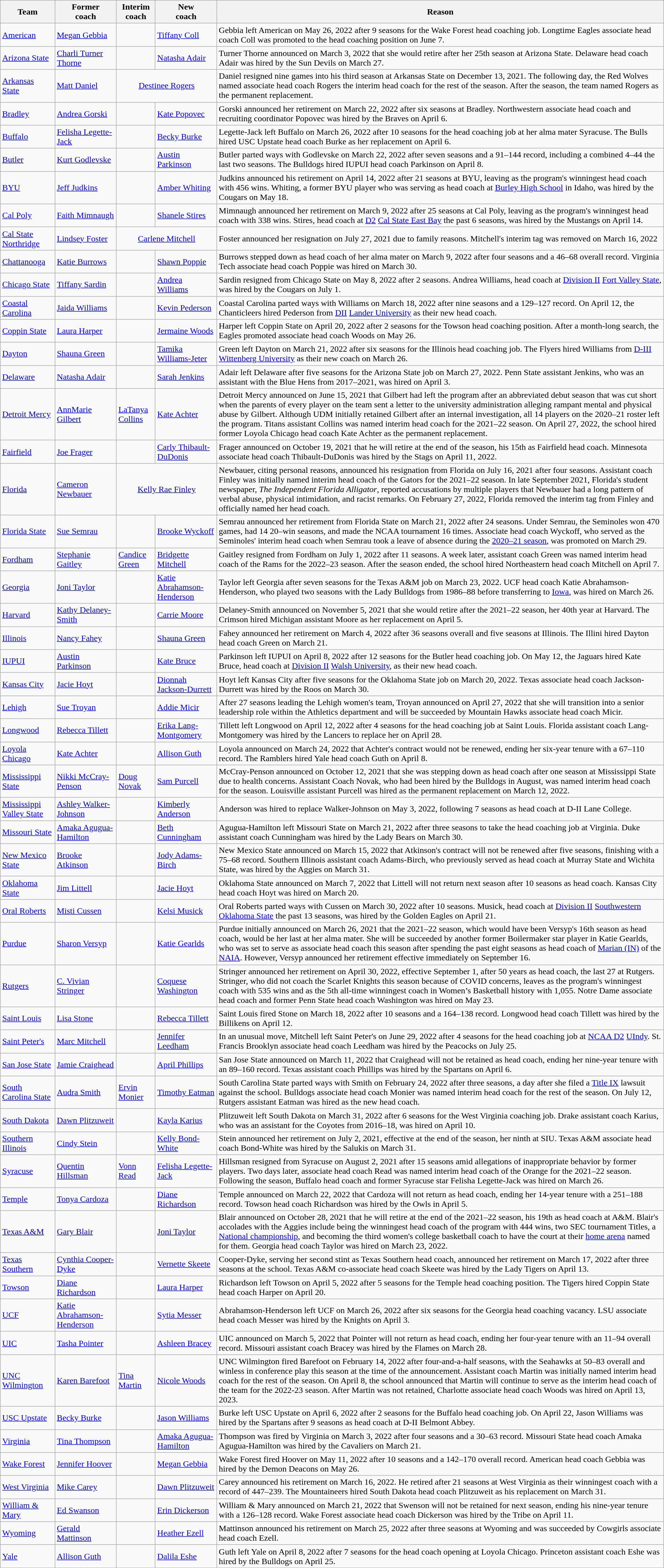<table class="wikitable">
<tr>
<th>Team</th>
<th>Former<br>coach</th>
<th>Interim<br>coach</th>
<th>New<br>coach</th>
<th>Reason</th>
</tr>
<tr>
<td><a href='#'>American</a></td>
<td><a href='#'>Megan Gebbia</a></td>
<td></td>
<td><a href='#'>Tiffany Coll</a></td>
<td>Gebbia left American on May 26, 2022 after 9 seasons for the Wake Forest head coaching job. Longtime Eagles associate head coach Coll was promoted to the head coaching position on June 7.</td>
</tr>
<tr>
<td><a href='#'>Arizona State</a></td>
<td><a href='#'>Charli Turner Thorne</a></td>
<td></td>
<td><a href='#'>Natasha Adair</a></td>
<td>Turner Thorne announced on March 3, 2022 that she would retire after her 25th season at Arizona State. Delaware head coach Adair was hired by the Sun Devils on March 27.</td>
</tr>
<tr>
<td><a href='#'>Arkansas State</a></td>
<td><a href='#'>Matt Daniel</a></td>
<td colspan=2 align=center><a href='#'>Destinee Rogers</a></td>
<td>Daniel resigned nine games into his third season at Arkansas State on December 13, 2021. The following day, the Red Wolves named associate head coach Rogers the interim head coach for the rest of the season. After the season, the team named Rogers as the permanent replacement.</td>
</tr>
<tr>
<td><a href='#'>Bradley</a></td>
<td><a href='#'>Andrea Gorski</a></td>
<td></td>
<td><a href='#'>Kate Popovec</a></td>
<td>Gorski announced her retirement on March 22, 2022 after six seasons at Bradley. Northwestern associate head coach and recruiting coordinator Popovec was hired by the Braves on April 6.</td>
</tr>
<tr>
<td><a href='#'>Buffalo</a></td>
<td><a href='#'>Felisha Legette-Jack</a></td>
<td></td>
<td><a href='#'>Becky Burke</a></td>
<td>Legette-Jack left Buffalo on March 26, 2022 after 10 seasons for the head coaching job at her alma mater Syracuse. The Bulls hired USC Upstate head coach Burke as her replacement on April 6.</td>
</tr>
<tr>
<td><a href='#'>Butler</a></td>
<td><a href='#'>Kurt Godlevske</a></td>
<td></td>
<td><a href='#'>Austin Parkinson</a></td>
<td>Butler parted ways with Godlevske on March 22, 2022 after seven seasons and a 91–144 record, including a combined 4–44 the last two seasons. The Bulldogs hired IUPUI head coach Parkinson on April 8.</td>
</tr>
<tr>
<td><a href='#'>BYU</a></td>
<td><a href='#'>Jeff Judkins</a></td>
<td></td>
<td><a href='#'>Amber Whiting</a></td>
<td>Judkins announced his retirement on April 14, 2022 after 21 seasons at BYU, leaving as the program's winningest head coach with 456 wins. Whiting, a former BYU player who was serving as head coach at <a href='#'>Burley High School</a> in Idaho, was hired by the Cougars on May 18.</td>
</tr>
<tr>
<td><a href='#'>Cal Poly</a></td>
<td><a href='#'>Faith Mimnaugh</a></td>
<td></td>
<td><a href='#'>Shanele Stires</a></td>
<td>Mimnaugh announced her retirement on March 9, 2022 after 25 seasons at Cal Poly, leaving as the program's winningest head coach with 338 wins. Stires, head coach at <a href='#'>D2</a> <a href='#'>Cal State East Bay</a> the past 6 seasons, was hired by the Mustangs on April 14.</td>
</tr>
<tr>
<td><a href='#'>Cal State Northridge</a></td>
<td><a href='#'>Lindsey Foster</a></td>
<td colspan=2 align=center><a href='#'>Carlene Mitchell</a></td>
<td>Foster announced her resignation on July 27, 2021 due to family reasons. Mitchell's interim tag was removed on March 16, 2022</td>
</tr>
<tr>
<td><a href='#'>Chattanooga</a></td>
<td><a href='#'>Katie Burrows</a></td>
<td></td>
<td><a href='#'>Shawn Poppie</a></td>
<td>Burrows stepped down as head coach of her alma mater on March 9, 2022 after four seasons and a 46–68 overall record. Virginia Tech associate head coach Poppie was hired on March 30.</td>
</tr>
<tr>
<td><a href='#'>Chicago State</a></td>
<td><a href='#'>Tiffany Sardin</a></td>
<td></td>
<td><a href='#'>Andrea Williams</a></td>
<td>Sardin resigned from Chicago State on May 8, 2022 after 2 seasons. Andrea Williams, head coach at <a href='#'>Division II</a> <a href='#'>Fort Valley State</a>, was hired by the Cougars on July 1.</td>
</tr>
<tr>
<td><a href='#'>Coastal Carolina</a></td>
<td><a href='#'>Jaida Williams</a></td>
<td></td>
<td><a href='#'>Kevin Pederson</a></td>
<td>Coastal Carolina parted ways with Williams on March 18, 2022 after nine seasons and a 129–127 record. On April 12, the Chanticleers hired Pederson from <a href='#'>DII</a> <a href='#'>Lander University</a> as their new head coach.</td>
</tr>
<tr>
<td><a href='#'>Coppin State</a></td>
<td><a href='#'>Laura Harper</a></td>
<td></td>
<td><a href='#'>Jermaine Woods</a></td>
<td>Harper left Coppin State on April 20, 2022 after 2 seasons for the Towson head coaching position. After a month-long search, the Eagles promoted associate head coach Woods on May 26.</td>
</tr>
<tr>
<td><a href='#'>Dayton</a></td>
<td><a href='#'>Shauna Green</a></td>
<td></td>
<td><a href='#'>Tamika Williams-Jeter</a></td>
<td>Green left Dayton on March 21, 2022 after six seasons for the Illinois head coaching job. The Flyers hired Williams from <a href='#'>D-III</a> <a href='#'>Wittenberg University</a> as their new coach on March 26.</td>
</tr>
<tr>
<td><a href='#'>Delaware</a></td>
<td><a href='#'>Natasha Adair</a></td>
<td></td>
<td><a href='#'>Sarah Jenkins</a></td>
<td>Adair left Delaware after five seasons for the Arizona State job on March 27, 2022. Penn State assistant Jenkins, who was an assistant with the Blue Hens from 2017–2021, was hired on April 3.</td>
</tr>
<tr>
<td><a href='#'>Detroit Mercy</a></td>
<td><a href='#'>AnnMarie Gilbert</a></td>
<td><a href='#'>LaTanya Collins</a></td>
<td><a href='#'>Kate Achter</a></td>
<td>Detroit Mercy announced on June 15, 2021 that Gilbert had left the program after an abbreviated debut season that was cut short when the parents of every player on the team sent a letter to the university administration alleging rampant mental and physical abuse by Gilbert. Although UDM initially retained Gilbert after an internal investigation, all 14 players on the 2020–21 roster left the program. Titans assistant Collins was named interim head coach for the 2021–22 season. On April 27, 2022, the school hired former Loyola Chicago head coach Kate Achter as the permanent replacement.</td>
</tr>
<tr>
<td><a href='#'>Fairfield</a></td>
<td><a href='#'>Joe Frager</a></td>
<td></td>
<td><a href='#'>Carly Thibault-DuDonis</a></td>
<td>Frager announced on October 19, 2021 that he will retire at the end of the season, his 15th as Fairfield head coach. Minnesota associate head coach Thibault-DuDonis was hired by the Stags on April 11, 2022.</td>
</tr>
<tr>
<td><a href='#'>Florida</a></td>
<td><a href='#'>Cameron Newbauer</a></td>
<td colspan=2 align=center><a href='#'>Kelly Rae Finley</a></td>
<td>Newbauer, citing personal reasons, announced his resignation from Florida on July 16, 2021 after four seasons. Assistant coach Finley was initially named interim head coach of the Gators for the 2021–22 season. In late September 2021, Florida's student newspaper, <em>The Independent Florida Alligator</em>, reported accusations by multiple players that Newbauer had a long pattern of verbal abuse, physical intimidation, and racist remarks. On February 27, 2022, Florida removed the interim tag from Finley and officially named her head coach.</td>
</tr>
<tr>
<td><a href='#'>Florida State</a></td>
<td><a href='#'>Sue Semrau</a></td>
<td></td>
<td><a href='#'>Brooke Wyckoff</a></td>
<td>Semrau announced her retirement from Florida State on March 21, 2022 after 24 seasons. Under Semrau, the Seminoles won 470 games, had 14 20–win seasons, and made the NCAA tournament 16 times. Associate head coach Wyckoff, who served as the Seminoles' interim head coach when Semrau took a leave of absence during the <a href='#'>2020–21 season</a>, was promoted on March 29.</td>
</tr>
<tr>
<td><a href='#'>Fordham</a></td>
<td><a href='#'>Stephanie Gaitley</a></td>
<td><a href='#'>Candice Green</a></td>
<td><a href='#'>Bridgette Mitchell</a></td>
<td>Gaitley resigned from Fordham on July 1, 2022 after 11 seasons. A week later, assistant coach Green was named interim head coach of the Rams for the 2022–23 season. After the season ended, the school hired Northeastern head  coach Mitchell on April 7.</td>
</tr>
<tr>
<td><a href='#'>Georgia</a></td>
<td><a href='#'>Joni Taylor</a></td>
<td></td>
<td><a href='#'>Katie Abrahamson-Henderson</a></td>
<td>Taylor left Georgia after seven seasons for the Texas A&M job on March 23, 2022. UCF head coach Katie Abrahamson-Henderson, who played two seasons with the Lady Bulldogs from 1986–88 before transferring to <a href='#'>Iowa</a>, was hired on March 26.</td>
</tr>
<tr>
<td><a href='#'>Harvard</a></td>
<td><a href='#'>Kathy Delaney-Smith</a></td>
<td></td>
<td><a href='#'>Carrie Moore</a></td>
<td>Delaney-Smith announced on November 5, 2021 that she would retire after the 2021–22 season, her 40th year at Harvard. The Crimson hired Michigan assistant Moore as her replacement on April 5.</td>
</tr>
<tr>
<td><a href='#'>Illinois</a></td>
<td><a href='#'>Nancy Fahey</a></td>
<td></td>
<td><a href='#'>Shauna Green</a></td>
<td>Fahey announced her retirement on March 4, 2022 after 36 seasons overall and five seasons at Illinois. The Illini hired Dayton head coach Green on March 21.</td>
</tr>
<tr>
<td><a href='#'>IUPUI</a></td>
<td><a href='#'>Austin Parkinson</a></td>
<td></td>
<td><a href='#'>Kate Bruce</a></td>
<td>Parkinson left IUPUI on April 8, 2022 after 12 seasons for the Butler head coaching job. On May 12, the Jaguars hired Kate Bruce, head coach at <a href='#'>Division II</a> <a href='#'>Walsh University</a>, as their new head coach.</td>
</tr>
<tr>
<td><a href='#'>Kansas City</a></td>
<td><a href='#'>Jacie Hoyt</a></td>
<td></td>
<td><a href='#'>Dionnah Jackson-Durrett</a></td>
<td>Hoyt left Kansas City after five seasons for the Oklahoma State job on March 20, 2022. Texas associate head coach Jackson-Durrett was hired by the Roos on March 30.</td>
</tr>
<tr>
<td><a href='#'>Lehigh</a></td>
<td><a href='#'>Sue Troyan</a></td>
<td></td>
<td><a href='#'>Addie Micir</a></td>
<td>After 27 seasons leading the Lehigh women's team, Troyan announced on April 27, 2022 that she will transition into a senior leadership role within the Athletics department and will be succeeded by Mountain Hawks associate head coach Micir.</td>
</tr>
<tr>
<td><a href='#'>Longwood</a></td>
<td><a href='#'>Rebecca Tillett</a></td>
<td></td>
<td><a href='#'>Erika Lang-Montgomery</a></td>
<td>Tillett left Longwood on April 12, 2022 after 4 seasons for the head coaching job at Saint Louis. Florida assistant coach Lang-Montgomery was hired by the Lancers to replace her on April 28.</td>
</tr>
<tr>
<td><a href='#'>Loyola Chicago</a></td>
<td><a href='#'>Kate Achter</a></td>
<td></td>
<td><a href='#'>Allison Guth</a></td>
<td>Loyola announced on March 24, 2022 that Achter's contract would not be renewed, ending her six-year tenure with a 67–110 record. The Ramblers hired Yale head coach Guth on April 8.</td>
</tr>
<tr>
<td><a href='#'>Mississippi State</a></td>
<td><a href='#'>Nikki McCray-Penson</a></td>
<td><a href='#'>Doug Novak</a></td>
<td><a href='#'>Sam Purcell</a></td>
<td>McCray-Penson announced on October 12, 2021 that she was stepping down as head coach after one season at Mississippi State due to health concerns. Assistant Coach Novak, who had been hired by the Bulldogs in August, was named interim head coach for the season. Louisville assistant Purcell was hired as the permanent replacement on March 12, 2022.</td>
</tr>
<tr>
<td><a href='#'>Mississippi Valley State</a></td>
<td><a href='#'>Ashley Walker-Johnson</a></td>
<td></td>
<td><a href='#'>Kimberly Anderson</a></td>
<td>Anderson was hired to replace Walker-Johnson on May 3, 2022, following 7 seasons as head coach at D-II Lane College.</td>
</tr>
<tr>
<td><a href='#'>Missouri State</a></td>
<td><a href='#'>Amaka Agugua-Hamilton</a></td>
<td></td>
<td><a href='#'>Beth Cunningham</a></td>
<td>Agugua-Hamilton left Missouri State on March 21, 2022 after three seasons to take the head coaching job at Virginia. Duke assistant coach Cunningham was hired by the Lady Bears on March 30.</td>
</tr>
<tr>
<td><a href='#'>New Mexico State</a></td>
<td><a href='#'>Brooke Atkinson</a></td>
<td></td>
<td><a href='#'>Jody Adams-Birch</a></td>
<td>New Mexico State announced on March 15, 2022 that Atkinson's contract will not be renewed after five seasons, finishing with a 75–68 record. Southern Illinois assistant coach Adams-Birch, who previously served as head coach at Murray State and Wichita State, was hired by the Aggies on March 31.</td>
</tr>
<tr>
<td><a href='#'>Oklahoma State</a></td>
<td><a href='#'>Jim Littell</a></td>
<td></td>
<td><a href='#'>Jacie Hoyt</a></td>
<td>Oklahoma State announced on March 7, 2022 that Littell will not return next season after 10 seasons as head coach. Kansas City head coach Hoyt was hired on March 20.</td>
</tr>
<tr>
<td><a href='#'>Oral Roberts</a></td>
<td><a href='#'>Misti Cussen</a></td>
<td></td>
<td><a href='#'>Kelsi Musick</a></td>
<td>Oral Roberts parted ways with Cussen on March 30, 2022 after 10 seasons. Musick, head coach at <a href='#'>Division II</a> <a href='#'>Southwestern Oklahoma State</a> the past 13 seasons, was hired by the Golden Eagles on April 21.</td>
</tr>
<tr>
<td><a href='#'>Purdue</a></td>
<td><a href='#'>Sharon Versyp</a></td>
<td></td>
<td><a href='#'>Katie Gearlds</a></td>
<td>Purdue initially announced on March 26, 2021 that the 2021–22 season, which would have been Versyp's 16th season as head coach, would be her last at her alma mater. She will be succeeded by another former Boilermaker star player in Katie Gearlds, who was set to serve as associate head coach this season after spending the past eight seasons as head coach of <a href='#'>Marian (IN)</a> of the <a href='#'>NAIA</a>. However, Versyp announced her retirement effective immediately on September 16.</td>
</tr>
<tr>
<td><a href='#'>Rutgers</a></td>
<td><a href='#'>C. Vivian Stringer</a></td>
<td></td>
<td><a href='#'>Coquese Washington</a></td>
<td>Stringer announced her retirement on April 30, 2022, effective September 1, after 50 years as head coach, the last 27 at Rutgers. Stringer, who did not coach the Scarlet Knights this season because of COVID concerns, leaves as the program's winningest coach with 535 wins and as the 5th all-time winningest coach in Women’s Basketball history with 1,055. Notre Dame associate head coach and former Penn State head coach Washington was hired on May 23.</td>
</tr>
<tr>
<td><a href='#'>Saint Louis</a></td>
<td><a href='#'>Lisa Stone</a></td>
<td></td>
<td><a href='#'>Rebecca Tillett</a></td>
<td>Saint Louis fired Stone on March 18, 2022 after 10 seasons and a 164–138 record. Longwood head coach Tillett was hired by the Billikens on April 12.</td>
</tr>
<tr>
<td><a href='#'>Saint Peter's</a></td>
<td><a href='#'>Marc Mitchell</a></td>
<td></td>
<td><a href='#'>Jennifer Leedham</a></td>
<td>In an unusual move, Mitchell left Saint Peter's on June 29, 2022 after 4 seasons for the head coaching job at <a href='#'>NCAA D2</a> <a href='#'>UIndy</a>. St. Francis Brooklyn associate head coach Leedham was hired by the Peacocks on July 25.</td>
</tr>
<tr>
<td><a href='#'>San Jose State</a></td>
<td><a href='#'>Jamie Craighead</a></td>
<td></td>
<td><a href='#'>April Phillips</a></td>
<td>San Jose State announced on March 11, 2022 that Craighead will not be retained as head coach, ending her nine-year tenure with an 89–160 record. Texas assistant coach Phillips was hired by the Spartans on April 6.</td>
</tr>
<tr>
<td><a href='#'>South Carolina State</a></td>
<td><a href='#'>Audra Smith</a></td>
<td><a href='#'>Ervin Monier</a></td>
<td><a href='#'>Timothy Eatman</a></td>
<td>South Carolina State parted ways with Smith on February 24, 2022 after three seasons, a day after she filed a <a href='#'>Title IX</a> lawsuit against the school. Bulldogs associate head coach Monier was named interim head coach for the rest of the season. On July 12, Rutgers assistant Eatman was hired as the new head coach.</td>
</tr>
<tr>
<td><a href='#'>South Dakota</a></td>
<td><a href='#'>Dawn Plitzuweit</a></td>
<td></td>
<td><a href='#'>Kayla Karius</a></td>
<td>Plitzuweit left South Dakota on March 31, 2022 after 6 seasons for the West Virginia coaching job. Drake assistant coach Karius, who was an assistant for the Coyotes from 2016–18, was hired on April 10.</td>
</tr>
<tr>
<td><a href='#'>Southern Illinois</a></td>
<td><a href='#'>Cindy Stein</a></td>
<td></td>
<td><a href='#'>Kelly Bond-White</a></td>
<td>Stein announced her retirement on July 2, 2021, effective at the end of the season, her ninth at SIU. Texas A&M associate head coach Bond-White was hired by the Salukis on March 31.</td>
</tr>
<tr>
<td><a href='#'>Syracuse</a></td>
<td><a href='#'>Quentin Hillsman</a></td>
<td><a href='#'>Vonn Read</a></td>
<td><a href='#'>Felisha Legette-Jack</a></td>
<td>Hillsman resigned from Syracuse on August 2, 2021 after 15 seasons amid allegations of inappropriate behavior by former players. Two days later, associate head coach Read was named interim head coach of the Orange for the 2021–22 season. Following the season, Buffalo head coach and former Syracuse star Felisha Legette-Jack was hired on March 26.</td>
</tr>
<tr>
<td><a href='#'>Temple</a></td>
<td><a href='#'>Tonya Cardoza</a></td>
<td></td>
<td><a href='#'>Diane Richardson</a></td>
<td>Temple announced on March 22, 2022 that Cardoza will not return as head coach, ending her 14-year tenure with a 251–188 record. Towson head coach Richardson was hired by the Owls in April 5.</td>
</tr>
<tr>
<td><a href='#'>Texas A&M</a></td>
<td><a href='#'>Gary Blair</a></td>
<td></td>
<td><a href='#'>Joni Taylor</a></td>
<td>Blair announced on October 28, 2021 that he will retire at the end of the 2021–22 season, his 19th as head coach at A&M. Blair's accolades with the Aggies include being the winningest head coach of the program with 444 wins, two SEC tournament Titles, a <a href='#'>National championship</a>, and becoming the third women's college basketball coach to have the court at their <a href='#'>home arena</a> named for them. Georgia head coach Taylor was hired on March 23, 2022.</td>
</tr>
<tr>
<td><a href='#'>Texas Southern</a></td>
<td><a href='#'>Cynthia Cooper-Dyke</a></td>
<td></td>
<td><a href='#'>Vernette Skeete</a></td>
<td>Cooper-Dyke, serving her second stint as Texas Southern head coach, announced her retirement on March 17, 2022 after three seasons at the school. Texas A&M co-associate head coach Skeete was hired by the Lady Tigers on April 13.</td>
</tr>
<tr>
<td><a href='#'>Towson</a></td>
<td><a href='#'>Diane Richardson</a></td>
<td></td>
<td><a href='#'>Laura Harper</a></td>
<td>Richardson left Towson on April 5, 2022 after 5 seasons for the Temple head coaching position. The Tigers hired Coppin State head coach Harper on April 20.</td>
</tr>
<tr>
<td><a href='#'>UCF</a></td>
<td><a href='#'>Katie Abrahamson-Henderson</a></td>
<td></td>
<td><a href='#'>Sytia Messer</a></td>
<td>Abrahamson-Henderson left UCF on March 26, 2022 after six seasons for the Georgia head coaching vacancy. LSU associate head coach Messer was hired by the Knights on April 3.</td>
</tr>
<tr>
<td><a href='#'>UIC</a></td>
<td><a href='#'>Tasha Pointer</a></td>
<td></td>
<td><a href='#'>Ashleen Bracey</a></td>
<td>UIC announced on March 5, 2022 that Pointer will not return as head coach, ending her four-year tenure with an 11–94 overall record. Missouri assistant coach Bracey was hired by the Flames on March 28.</td>
</tr>
<tr>
<td><a href='#'>UNC Wilmington</a></td>
<td><a href='#'>Karen Barefoot</a></td>
<td><a href='#'>Tina Martin</a></td>
<td><a href='#'>Nicole Woods</a></td>
<td>UNC Wilmington fired Barefoot on February 14, 2022 after four-and-a-half seasons, with the Seahawks at 50–83 overall and winless in conference play this season at the time of the announcement. Assistant coach Martin was initially named interim head coach for the rest of the season. On April 8, the school announced that Martin will continue to serve as the interim head coach of the team for the 2022-23 season. After Martin was not retained, Charlotte associate head coach Woods was hired on April 13, 2023.</td>
</tr>
<tr>
<td><a href='#'>USC Upstate</a></td>
<td><a href='#'>Becky Burke</a></td>
<td></td>
<td><a href='#'>Jason Williams</a></td>
<td>Burke left USC Upstate on April 6, 2022 after 2 seasons for the Buffalo head coaching job. On April 22, Jason Williams was hired by the Spartans  after 9 seasons as head coach at D-II Belmont Abbey.</td>
</tr>
<tr>
<td><a href='#'>Virginia</a></td>
<td><a href='#'>Tina Thompson</a></td>
<td></td>
<td><a href='#'>Amaka Agugua-Hamilton</a></td>
<td>Thompson was fired by Virginia on March 3, 2022 after four seasons and a 30–63 record. Missouri State head coach Amaka Agugua-Hamilton was hired by the Cavaliers on March 21.</td>
</tr>
<tr>
<td><a href='#'>Wake Forest</a></td>
<td><a href='#'>Jennifer Hoover</a></td>
<td></td>
<td><a href='#'>Megan Gebbia</a></td>
<td>Wake Forest fired Hoover on May 11, 2022 after 10 seasons and a 142–170 overall record. American head coach Gebbia was hired by the Demon Deacons on May 26.</td>
</tr>
<tr>
<td><a href='#'>West Virginia</a></td>
<td><a href='#'>Mike Carey</a></td>
<td></td>
<td><a href='#'>Dawn Plitzuweit</a></td>
<td>Carey announced his retirement on March 16, 2022. He retired after 21 seasons at West Virginia as their winningest coach with a record of 447–239. The Mountaineers hired South Dakota head coach Plitzuweit as his replacement on March 31.</td>
</tr>
<tr>
<td><a href='#'>William & Mary</a></td>
<td><a href='#'>Ed Swanson</a></td>
<td></td>
<td><a href='#'>Erin Dickerson</a></td>
<td>William & Mary announced on March 21, 2022 that Swenson will not be retained for next season, ending his nine-year tenure with a 126–128 record. Wake Forest associate head coach Dickerson was hired by the Tribe on April 11.</td>
</tr>
<tr>
<td><a href='#'>Wyoming</a></td>
<td><a href='#'>Gerald Mattinson</a></td>
<td></td>
<td><a href='#'>Heather Ezell</a></td>
<td>Mattinson announced his retirement on March 25, 2022 after three seasons at Wyoming and was succeeded by Cowgirls associate head coach Ezell.</td>
</tr>
<tr>
<td><a href='#'>Yale</a></td>
<td><a href='#'>Allison Guth</a></td>
<td></td>
<td><a href='#'>Dalila Eshe</a></td>
<td>Guth left Yale on April 8, 2022 after 7 seasons for the head coach opening at Loyola Chicago. Princeton assistant coach Eshe was hired by the Bulldogs on April 25.</td>
</tr>
</table>
